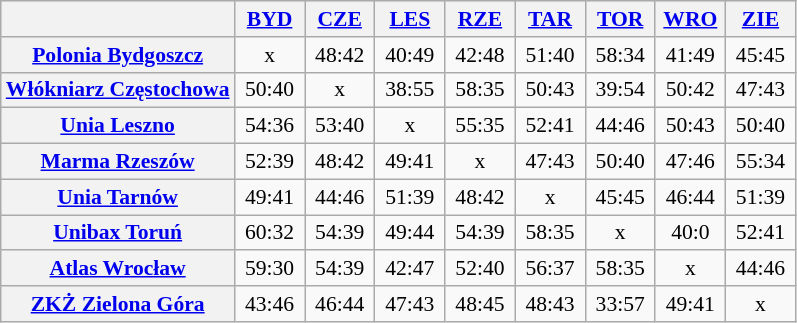<table align="center" cellspacing="0" cellpadding="3" style="background-color: #f9f9f9; font-size: 90%; text-align: center" class="wikitable">
<tr style="background:#F0F0F0;">
<th align="left"> </th>
<th width=40px><a href='#'>BYD</a></th>
<th width=40px><a href='#'>CZE</a></th>
<th width=40px><a href='#'>LES</a></th>
<th width=40px><a href='#'>RZE</a></th>
<th width=40px><a href='#'>TAR</a></th>
<th width=40px><a href='#'>TOR</a></th>
<th width=40px><a href='#'>WRO</a></th>
<th width=40px><a href='#'>ZIE</a></th>
</tr>
<tr>
<th><a href='#'>Polonia Bydgoszcz</a></th>
<td>x</td>
<td>48:42</td>
<td>40:49</td>
<td>42:48</td>
<td>51:40</td>
<td>58:34</td>
<td>41:49</td>
<td>45:45</td>
</tr>
<tr>
<th><a href='#'>Włókniarz Częstochowa</a></th>
<td>50:40</td>
<td>x</td>
<td>38:55</td>
<td>58:35</td>
<td>50:43</td>
<td>39:54</td>
<td>50:42</td>
<td>47:43</td>
</tr>
<tr>
<th><a href='#'>Unia Leszno</a></th>
<td>54:36</td>
<td>53:40</td>
<td>x</td>
<td>55:35</td>
<td>52:41</td>
<td>44:46</td>
<td>50:43</td>
<td>50:40</td>
</tr>
<tr>
<th><a href='#'>Marma Rzeszów</a></th>
<td>52:39</td>
<td>48:42</td>
<td>49:41</td>
<td>x</td>
<td>47:43</td>
<td>50:40</td>
<td>47:46</td>
<td>55:34</td>
</tr>
<tr>
<th><a href='#'>Unia Tarnów</a></th>
<td>49:41</td>
<td>44:46</td>
<td>51:39</td>
<td>48:42</td>
<td>x</td>
<td>45:45</td>
<td>46:44</td>
<td>51:39</td>
</tr>
<tr>
<th><a href='#'>Unibax Toruń</a></th>
<td>60:32</td>
<td>54:39</td>
<td>49:44</td>
<td>54:39</td>
<td>58:35</td>
<td>x</td>
<td>40:0</td>
<td>52:41</td>
</tr>
<tr>
<th><a href='#'>Atlas Wrocław</a></th>
<td>59:30</td>
<td>54:39</td>
<td>42:47</td>
<td>52:40</td>
<td>56:37</td>
<td>58:35</td>
<td>x</td>
<td>44:46</td>
</tr>
<tr>
<th><a href='#'>ZKŻ Zielona Góra</a></th>
<td>43:46</td>
<td>46:44</td>
<td>47:43</td>
<td>48:45</td>
<td>48:43</td>
<td>33:57</td>
<td>49:41</td>
<td>x</td>
</tr>
</table>
